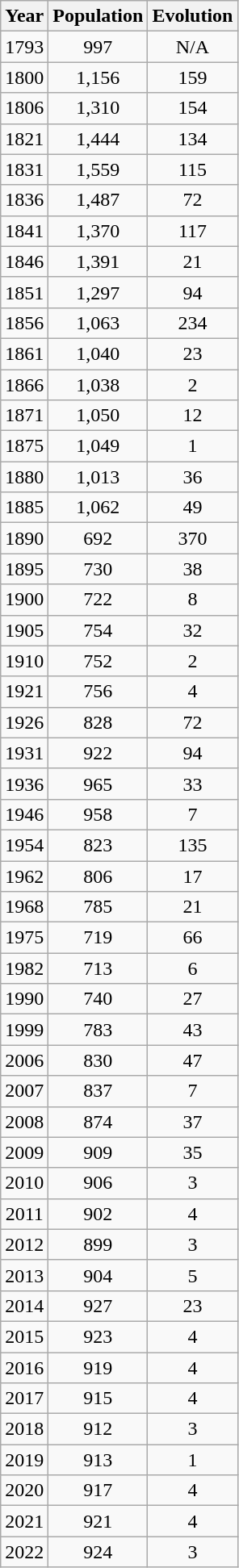<table class="wikitable plainrowheaders sortable" style="text-align:center">
<tr>
<th>Year</th>
<th>Population</th>
<th>Evolution</th>
</tr>
<tr>
<td>1793</td>
<td>997</td>
<td>N/A</td>
</tr>
<tr>
<td>1800</td>
<td>1,156</td>
<td> 159</td>
</tr>
<tr>
<td>1806</td>
<td>1,310</td>
<td> 154</td>
</tr>
<tr>
<td>1821</td>
<td>1,444</td>
<td> 134</td>
</tr>
<tr>
<td>1831</td>
<td>1,559</td>
<td> 115</td>
</tr>
<tr>
<td>1836</td>
<td>1,487</td>
<td> 72</td>
</tr>
<tr>
<td>1841</td>
<td>1,370</td>
<td> 117</td>
</tr>
<tr>
<td>1846</td>
<td>1,391</td>
<td> 21</td>
</tr>
<tr>
<td>1851</td>
<td>1,297</td>
<td> 94</td>
</tr>
<tr>
<td>1856</td>
<td>1,063</td>
<td> 234</td>
</tr>
<tr>
<td>1861</td>
<td>1,040</td>
<td> 23</td>
</tr>
<tr>
<td>1866</td>
<td>1,038</td>
<td> 2</td>
</tr>
<tr>
<td>1871</td>
<td>1,050</td>
<td> 12</td>
</tr>
<tr>
<td>1875</td>
<td>1,049</td>
<td> 1</td>
</tr>
<tr>
<td>1880</td>
<td>1,013</td>
<td> 36</td>
</tr>
<tr>
<td>1885</td>
<td>1,062</td>
<td> 49</td>
</tr>
<tr>
<td>1890</td>
<td>692</td>
<td> 370</td>
</tr>
<tr>
<td>1895</td>
<td>730</td>
<td> 38</td>
</tr>
<tr>
<td>1900</td>
<td>722</td>
<td> 8</td>
</tr>
<tr>
<td>1905</td>
<td>754</td>
<td> 32</td>
</tr>
<tr>
<td>1910</td>
<td>752</td>
<td> 2</td>
</tr>
<tr>
<td>1921</td>
<td>756</td>
<td> 4</td>
</tr>
<tr>
<td>1926</td>
<td>828</td>
<td> 72</td>
</tr>
<tr>
<td>1931</td>
<td>922</td>
<td> 94</td>
</tr>
<tr>
<td>1936</td>
<td>965</td>
<td> 33</td>
</tr>
<tr>
<td>1946</td>
<td>958</td>
<td> 7</td>
</tr>
<tr>
<td>1954</td>
<td>823</td>
<td> 135</td>
</tr>
<tr>
<td>1962</td>
<td>806</td>
<td> 17</td>
</tr>
<tr>
<td>1968</td>
<td>785</td>
<td> 21</td>
</tr>
<tr>
<td>1975</td>
<td>719</td>
<td> 66</td>
</tr>
<tr>
<td>1982</td>
<td>713</td>
<td> 6</td>
</tr>
<tr>
<td>1990</td>
<td>740</td>
<td> 27</td>
</tr>
<tr>
<td>1999</td>
<td>783</td>
<td> 43</td>
</tr>
<tr>
<td>2006</td>
<td>830</td>
<td> 47</td>
</tr>
<tr>
<td>2007</td>
<td>837</td>
<td> 7</td>
</tr>
<tr>
<td>2008</td>
<td>874</td>
<td> 37</td>
</tr>
<tr>
<td>2009</td>
<td>909</td>
<td> 35</td>
</tr>
<tr>
<td>2010</td>
<td>906</td>
<td> 3</td>
</tr>
<tr>
<td>2011</td>
<td>902</td>
<td> 4</td>
</tr>
<tr>
<td>2012</td>
<td>899</td>
<td> 3</td>
</tr>
<tr>
<td>2013</td>
<td>904</td>
<td> 5</td>
</tr>
<tr>
<td>2014</td>
<td>927</td>
<td> 23</td>
</tr>
<tr>
<td>2015</td>
<td>923</td>
<td> 4</td>
</tr>
<tr>
<td>2016</td>
<td>919</td>
<td> 4</td>
</tr>
<tr>
<td>2017</td>
<td>915</td>
<td> 4</td>
</tr>
<tr>
<td>2018</td>
<td>912</td>
<td> 3</td>
</tr>
<tr>
<td>2019</td>
<td>913</td>
<td> 1</td>
</tr>
<tr>
<td>2020</td>
<td>917</td>
<td> 4</td>
</tr>
<tr>
<td>2021</td>
<td>921</td>
<td> 4</td>
</tr>
<tr>
<td>2022</td>
<td>924</td>
<td> 3</td>
</tr>
</table>
